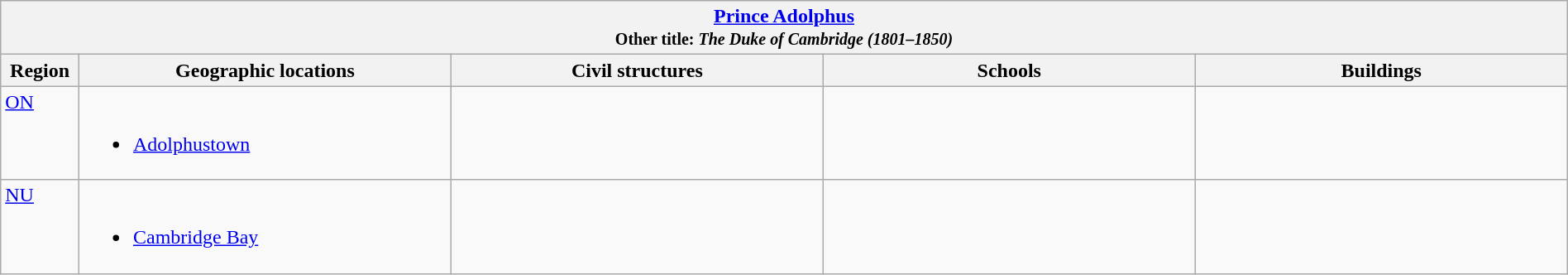<table class="wikitable" width="100%">
<tr>
<th colspan="5"> <a href='#'>Prince Adolphus</a><br><small>Other title: <em>The Duke of Cambridge (1801–1850)</em></small></th>
</tr>
<tr>
<th width="5%">Region</th>
<th width="23.75%">Geographic locations</th>
<th width="23.75%">Civil structures</th>
<th width="23.75%">Schools</th>
<th width="23.75%">Buildings</th>
</tr>
<tr>
<td align=left valign=top> <a href='#'>ON</a></td>
<td align=left valign=top><br><ul><li><a href='#'>Adolphustown</a></li></ul></td>
<td></td>
<td></td>
<td></td>
</tr>
<tr>
<td align=left valign=top> <a href='#'>NU</a></td>
<td align=left valign=top><br><ul><li><a href='#'>Cambridge Bay</a></li></ul></td>
<td></td>
<td></td>
<td></td>
</tr>
</table>
